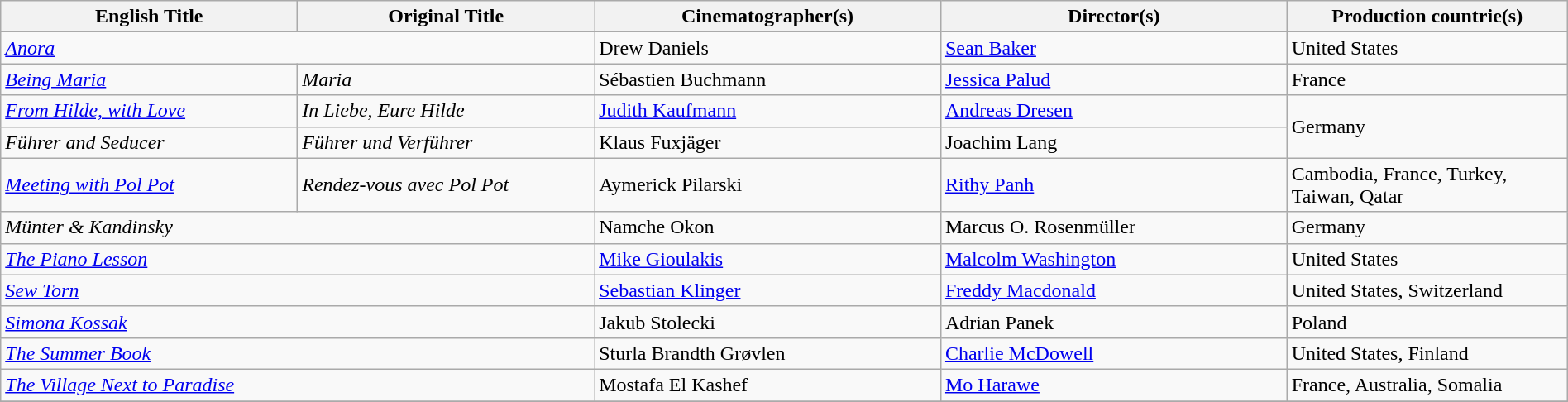<table class="wikitable" style="width:100%; margin-bottom:4px">
<tr>
<th scope="col" width="18%">English Title</th>
<th scope="col" width="18%">Original Title</th>
<th scope="col" width="21%">Cinematographer(s)</th>
<th scope="col" width="21%">Director(s)</th>
<th scope="col" width="17%">Production countrie(s)</th>
</tr>
<tr>
<td colspan="2"><em><a href='#'>Anora</a></em></td>
<td>Drew Daniels</td>
<td><a href='#'>Sean Baker</a></td>
<td>United States</td>
</tr>
<tr>
<td><em><a href='#'>Being Maria</a></em></td>
<td><em>Maria</em></td>
<td>Sébastien Buchmann</td>
<td><a href='#'>Jessica Palud</a></td>
<td>France</td>
</tr>
<tr>
<td><em><a href='#'>From Hilde, with Love</a></em></td>
<td><em>In Liebe, Eure Hilde</em></td>
<td><a href='#'>Judith Kaufmann</a></td>
<td><a href='#'>Andreas Dresen</a></td>
<td rowspan="2">Germany</td>
</tr>
<tr>
<td><em>Führer and Seducer</em></td>
<td><em>Führer und Verführer</em></td>
<td>Klaus Fuxjäger</td>
<td>Joachim Lang</td>
</tr>
<tr>
<td><em><a href='#'>Meeting with Pol Pot</a></em></td>
<td><em>Rendez-vous avec Pol Pot</em></td>
<td>Aymerick Pilarski</td>
<td><a href='#'>Rithy Panh</a></td>
<td>Cambodia, France, Turkey, Taiwan, Qatar</td>
</tr>
<tr>
<td colspan="2"><em>Münter & Kandinsky</em></td>
<td>Namche Okon</td>
<td>Marcus O. Rosenmüller</td>
<td>Germany</td>
</tr>
<tr>
<td colspan="2"><em><a href='#'>The Piano Lesson</a></em></td>
<td><a href='#'>Mike Gioulakis</a></td>
<td><a href='#'>Malcolm Washington</a></td>
<td>United States</td>
</tr>
<tr>
<td colspan="2"><em><a href='#'>Sew Torn</a></em></td>
<td><a href='#'>Sebastian Klinger</a></td>
<td><a href='#'>Freddy Macdonald</a></td>
<td>United States, Switzerland</td>
</tr>
<tr>
<td colspan="2"><em><a href='#'>Simona Kossak</a></em></td>
<td>Jakub Stolecki</td>
<td>Adrian Panek</td>
<td>Poland</td>
</tr>
<tr>
<td colspan="2"><em><a href='#'>The Summer Book</a></em></td>
<td>Sturla Brandth Grøvlen</td>
<td><a href='#'>Charlie McDowell</a></td>
<td>United States, Finland</td>
</tr>
<tr>
<td colspan="2"><em><a href='#'>The Village Next to Paradise</a></em></td>
<td>Mostafa El Kashef</td>
<td><a href='#'>Mo Harawe</a></td>
<td>France, Australia, Somalia</td>
</tr>
<tr>
</tr>
</table>
